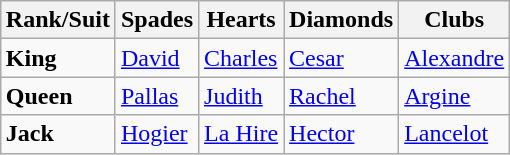<table class="wikitable" style="margin:1em auto;">
<tr>
<th>Rank/Suit</th>
<th>Spades</th>
<th>Hearts</th>
<th>Diamonds</th>
<th>Clubs</th>
</tr>
<tr>
<td><strong>King</strong></td>
<td><a href='#'>David</a></td>
<td><a href='#'>Charles</a></td>
<td><a href='#'>Cesar</a></td>
<td><a href='#'>Alexandre</a></td>
</tr>
<tr>
<td><strong>Queen</strong></td>
<td><a href='#'>Pallas</a></td>
<td><a href='#'>Judith</a></td>
<td><a href='#'>Rachel</a></td>
<td><a href='#'>Argine</a></td>
</tr>
<tr>
<td><strong>Jack</strong></td>
<td><a href='#'>Hogier</a></td>
<td><a href='#'>La Hire</a></td>
<td><a href='#'>Hector</a></td>
<td><a href='#'>Lancelot</a></td>
</tr>
</table>
